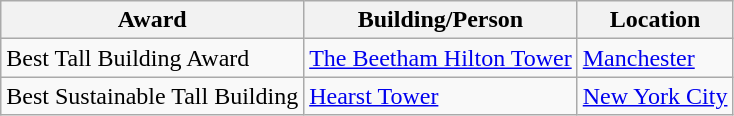<table class="wikitable sortable">
<tr>
<th>Award</th>
<th>Building/Person</th>
<th>Location</th>
</tr>
<tr>
<td>Best Tall Building Award</td>
<td><a href='#'>The Beetham Hilton Tower</a></td>
<td> <a href='#'>Manchester</a></td>
</tr>
<tr>
<td>Best Sustainable Tall Building</td>
<td><a href='#'>Hearst Tower</a></td>
<td> <a href='#'>New York City</a></td>
</tr>
</table>
